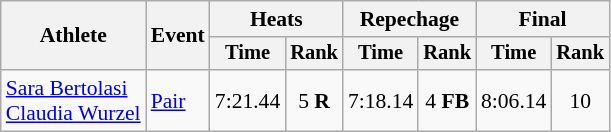<table class="wikitable" style="font-size:90%">
<tr>
<th rowspan="2">Athlete</th>
<th rowspan="2">Event</th>
<th colspan="2">Heats</th>
<th colspan="2">Repechage</th>
<th colspan="2">Final</th>
</tr>
<tr style="font-size:95%">
<th>Time</th>
<th>Rank</th>
<th>Time</th>
<th>Rank</th>
<th>Time</th>
<th>Rank</th>
</tr>
<tr align=center>
<td align=left><a href='#'>Sara Bertolasi</a><br><a href='#'>Claudia Wurzel</a></td>
<td align=left><a href='#'>Pair</a></td>
<td>7:21.44</td>
<td>5 <strong>R</strong></td>
<td>7:18.14</td>
<td>4 <strong>FB</strong></td>
<td>8:06.14</td>
<td>10</td>
</tr>
</table>
